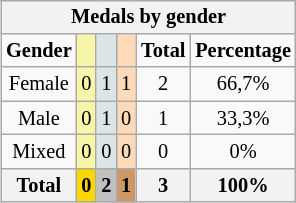<table class=wikitable style="font-size:85%; float:right;text-align:center">
<tr bgcolor=EFEFEF>
<th colspan=6>Medals by gender</th>
</tr>
<tr>
<td><strong>Gender</strong></td>
<td bgcolor=F7F6A8></td>
<td bgcolor=DCE5E5></td>
<td bgcolor=FFDAB9></td>
<td><strong>Total</strong></td>
<td><strong>Percentage</strong></td>
</tr>
<tr>
<td>Female</td>
<td bgcolor=F7F6A8>0</td>
<td bgcolor=DCE5E5>1</td>
<td bgcolor=FFDAB9>1</td>
<td>2</td>
<td>66,7%</td>
</tr>
<tr>
<td>Male</td>
<td bgcolor=F7F6A8>0</td>
<td bgcolor=DCE5E5>1</td>
<td bgcolor=FFDAB9>0</td>
<td>1</td>
<td>33,3%</td>
</tr>
<tr>
<td>Mixed</td>
<td bgcolor=F7F6A8>0</td>
<td bgcolor=DCE5E5>0</td>
<td bgcolor=FFDAB9>0</td>
<td>0</td>
<td>0%</td>
</tr>
<tr>
<th>Total</th>
<th style="background:gold;">0</th>
<th style="background:silver;">2</th>
<th style="background:#c96;">1</th>
<th>3</th>
<th>100%</th>
</tr>
</table>
